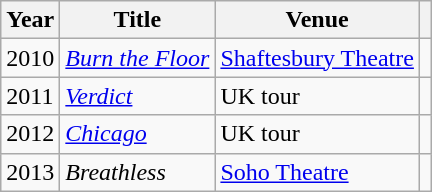<table class="wikitable">
<tr>
<th>Year</th>
<th>Title</th>
<th>Venue</th>
<th></th>
</tr>
<tr>
<td>2010</td>
<td><em><a href='#'>Burn the Floor</a></em></td>
<td><a href='#'>Shaftesbury Theatre</a></td>
<td align="center"></td>
</tr>
<tr>
<td>2011</td>
<td><em><a href='#'>Verdict</a></em></td>
<td>UK tour</td>
<td align="center"></td>
</tr>
<tr>
<td>2012</td>
<td><em><a href='#'>Chicago</a></em></td>
<td>UK tour</td>
<td align="center"></td>
</tr>
<tr>
<td>2013</td>
<td><em>Breathless</em></td>
<td><a href='#'>Soho Theatre</a></td>
<td align="center"></td>
</tr>
</table>
